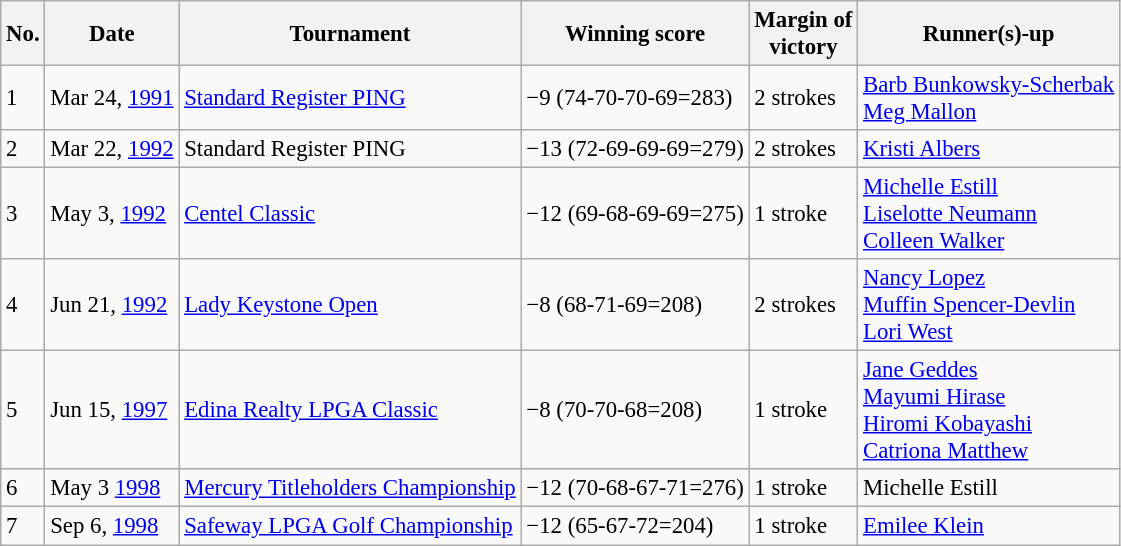<table class="wikitable" style="font-size:95%;">
<tr>
<th>No.</th>
<th>Date</th>
<th>Tournament</th>
<th>Winning score</th>
<th>Margin of<br>victory</th>
<th>Runner(s)-up</th>
</tr>
<tr>
<td>1</td>
<td>Mar 24, <a href='#'>1991</a></td>
<td><a href='#'>Standard Register PING</a></td>
<td>−9 (74-70-70-69=283)</td>
<td>2 strokes</td>
<td> <a href='#'>Barb Bunkowsky-Scherbak</a><br> <a href='#'>Meg Mallon</a></td>
</tr>
<tr>
<td>2</td>
<td>Mar 22, <a href='#'>1992</a></td>
<td>Standard Register PING</td>
<td>−13 (72-69-69-69=279)</td>
<td>2 strokes</td>
<td> <a href='#'>Kristi Albers</a></td>
</tr>
<tr>
<td>3</td>
<td>May 3, <a href='#'>1992</a></td>
<td><a href='#'>Centel Classic</a></td>
<td>−12 (69-68-69-69=275)</td>
<td>1 stroke</td>
<td> <a href='#'>Michelle Estill</a><br> <a href='#'>Liselotte Neumann</a><br> <a href='#'>Colleen Walker</a></td>
</tr>
<tr>
<td>4</td>
<td>Jun 21, <a href='#'>1992</a></td>
<td><a href='#'>Lady Keystone Open</a></td>
<td>−8 (68-71-69=208)</td>
<td>2 strokes</td>
<td> <a href='#'>Nancy Lopez</a><br> <a href='#'>Muffin Spencer-Devlin</a><br> <a href='#'>Lori West</a></td>
</tr>
<tr>
<td>5</td>
<td>Jun 15, <a href='#'>1997</a></td>
<td><a href='#'>Edina Realty LPGA Classic</a></td>
<td>−8 (70-70-68=208)</td>
<td>1 stroke</td>
<td> <a href='#'>Jane Geddes</a><br> <a href='#'>Mayumi Hirase</a><br> <a href='#'>Hiromi Kobayashi</a><br> <a href='#'>Catriona Matthew</a></td>
</tr>
<tr>
<td>6</td>
<td>May 3 <a href='#'>1998</a></td>
<td><a href='#'>Mercury Titleholders Championship</a></td>
<td>−12 (70-68-67-71=276)</td>
<td>1 stroke</td>
<td> Michelle Estill</td>
</tr>
<tr>
<td>7</td>
<td>Sep 6, <a href='#'>1998</a></td>
<td><a href='#'>Safeway LPGA Golf Championship</a></td>
<td>−12 (65-67-72=204)</td>
<td>1 stroke</td>
<td> <a href='#'>Emilee Klein</a></td>
</tr>
</table>
